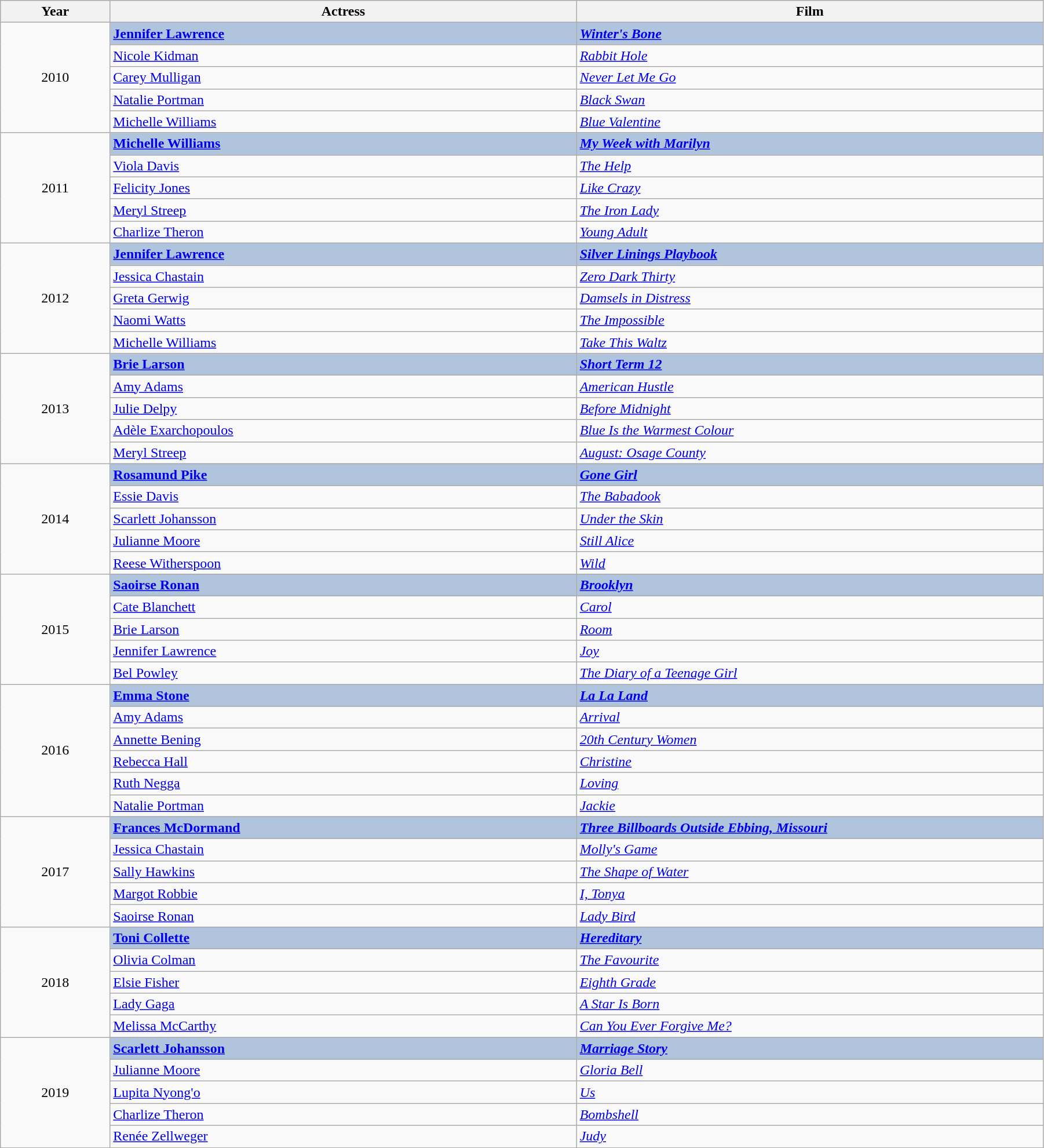<table class="wikitable" width="95%" cellpadding="5">
<tr>
<th width="100"><strong>Year</strong></th>
<th width="450"><strong>Actress</strong></th>
<th width="450"><strong>Film</strong></th>
</tr>
<tr>
<td rowspan=5 style="text-align:center;">2010<br></td>
<td style="background:#B0C4DE;"><strong><a href='#'>Jennifer Lawrence</a></strong></td>
<td style="background:#B0C4DE;"><strong><em><a href='#'>Winter's Bone</a></em></strong></td>
</tr>
<tr>
<td><a href='#'>Nicole Kidman</a></td>
<td><em><a href='#'>Rabbit Hole</a></em></td>
</tr>
<tr>
<td><a href='#'>Carey Mulligan</a></td>
<td><em><a href='#'>Never Let Me Go</a></em></td>
</tr>
<tr>
<td><a href='#'>Natalie Portman</a></td>
<td><em><a href='#'>Black Swan</a></em></td>
</tr>
<tr>
<td><a href='#'>Michelle Williams</a></td>
<td><em><a href='#'>Blue Valentine</a></em></td>
</tr>
<tr>
<td rowspan=5 style="text-align:center;">2011<br></td>
<td style="background:#B0C4DE;"><strong><a href='#'>Michelle Williams</a></strong></td>
<td style="background:#B0C4DE;"><strong><em><a href='#'>My Week with Marilyn</a></em></strong></td>
</tr>
<tr>
<td><a href='#'>Viola Davis</a></td>
<td><em><a href='#'>The Help</a></em></td>
</tr>
<tr>
<td><a href='#'>Felicity Jones</a></td>
<td><em><a href='#'>Like Crazy</a></em></td>
</tr>
<tr>
<td><a href='#'>Meryl Streep</a></td>
<td><em><a href='#'>The Iron Lady</a></em></td>
</tr>
<tr>
<td><a href='#'>Charlize Theron</a></td>
<td><em><a href='#'>Young Adult</a></em></td>
</tr>
<tr>
<td rowspan=5 style="text-align:center;">2012<br></td>
<td style="background:#B0C4DE;"><strong><a href='#'>Jennifer Lawrence</a></strong></td>
<td style="background:#B0C4DE;"><strong><em><a href='#'>Silver Linings Playbook</a></em></strong></td>
</tr>
<tr>
<td><a href='#'>Jessica Chastain</a></td>
<td><em><a href='#'>Zero Dark Thirty</a></em></td>
</tr>
<tr>
<td><a href='#'>Greta Gerwig</a></td>
<td><em><a href='#'>Damsels in Distress</a></em></td>
</tr>
<tr>
<td><a href='#'>Naomi Watts</a></td>
<td><em><a href='#'>The Impossible</a></em></td>
</tr>
<tr>
<td><a href='#'>Michelle Williams</a></td>
<td><em><a href='#'>Take This Waltz</a></em></td>
</tr>
<tr>
<td rowspan=5 style="text-align:center;">2013<br></td>
<td style="background:#B0C4DE;"><strong><a href='#'>Brie Larson</a></strong></td>
<td style="background:#B0C4DE;"><strong><em><a href='#'>Short Term 12</a></em></strong></td>
</tr>
<tr>
<td><a href='#'>Amy Adams</a></td>
<td><em><a href='#'>American Hustle</a></em></td>
</tr>
<tr>
<td><a href='#'>Julie Delpy</a></td>
<td><em><a href='#'>Before Midnight</a></em></td>
</tr>
<tr>
<td><a href='#'>Adèle Exarchopoulos</a></td>
<td><em><a href='#'>Blue Is the Warmest Colour</a></em></td>
</tr>
<tr>
<td><a href='#'>Meryl Streep</a></td>
<td><em><a href='#'>August: Osage County</a></em></td>
</tr>
<tr>
<td rowspan=5 style="text-align:center;">2014<br></td>
<td style="background:#B0C4DE;"><strong><a href='#'>Rosamund Pike</a></strong></td>
<td style="background:#B0C4DE;"><strong><em><a href='#'>Gone Girl</a></em></strong></td>
</tr>
<tr>
<td><a href='#'>Essie Davis</a></td>
<td><em><a href='#'>The Babadook</a></em></td>
</tr>
<tr>
<td><a href='#'>Scarlett Johansson</a></td>
<td><em><a href='#'>Under the Skin</a></em></td>
</tr>
<tr>
<td><a href='#'>Julianne Moore</a></td>
<td><em><a href='#'>Still Alice</a></em></td>
</tr>
<tr>
<td><a href='#'>Reese Witherspoon</a></td>
<td><em><a href='#'>Wild</a></em></td>
</tr>
<tr>
<td rowspan=5 style="text-align:center;">2015<br></td>
<td style="background:#B0C4DE;"><strong><a href='#'>Saoirse Ronan</a></strong></td>
<td style="background:#B0C4DE;"><strong><em><a href='#'>Brooklyn</a></em></strong></td>
</tr>
<tr>
<td><a href='#'>Cate Blanchett</a></td>
<td><em><a href='#'>Carol</a></em></td>
</tr>
<tr>
<td><a href='#'>Brie Larson</a></td>
<td><em><a href='#'>Room</a></em></td>
</tr>
<tr>
<td><a href='#'>Jennifer Lawrence</a></td>
<td><em><a href='#'>Joy</a></em></td>
</tr>
<tr>
<td><a href='#'>Bel Powley</a></td>
<td><em><a href='#'>The Diary of a Teenage Girl</a></em></td>
</tr>
<tr>
<td rowspan=6 style="text-align:center;">2016<br></td>
<td style="background:#B0C4DE;"><strong><a href='#'>Emma Stone</a></strong></td>
<td style="background:#B0C4DE;"><strong><em><a href='#'>La La Land</a></em></strong></td>
</tr>
<tr>
<td><a href='#'>Amy Adams</a></td>
<td><em><a href='#'>Arrival</a></em></td>
</tr>
<tr>
<td><a href='#'>Annette Bening</a></td>
<td><em><a href='#'>20th Century Women</a></em></td>
</tr>
<tr>
<td><a href='#'>Rebecca Hall</a></td>
<td><em><a href='#'>Christine</a></em></td>
</tr>
<tr>
<td><a href='#'>Ruth Negga</a></td>
<td><em><a href='#'>Loving</a></em></td>
</tr>
<tr>
<td><a href='#'>Natalie Portman</a></td>
<td><em><a href='#'>Jackie</a></em></td>
</tr>
<tr>
<td rowspan=5 style="text-align:center;">2017<br></td>
<td style="background:#B0C4DE;"><strong><a href='#'>Frances McDormand</a></strong></td>
<td style="background:#B0C4DE;"><strong><em><a href='#'>Three Billboards Outside Ebbing, Missouri</a></em></strong></td>
</tr>
<tr>
<td><a href='#'>Jessica Chastain</a></td>
<td><em><a href='#'>Molly's Game</a></em></td>
</tr>
<tr>
<td><a href='#'>Sally Hawkins</a></td>
<td><em><a href='#'>The Shape of Water</a></em></td>
</tr>
<tr>
<td><a href='#'>Margot Robbie</a></td>
<td><em><a href='#'>I, Tonya</a></em></td>
</tr>
<tr>
<td><a href='#'>Saoirse Ronan</a></td>
<td><em><a href='#'>Lady Bird</a></em></td>
</tr>
<tr>
<td rowspan=5 style="text-align:center;">2018<br></td>
<td style="background:#B0C4DE;"><strong><a href='#'>Toni Collette</a></strong></td>
<td style="background:#B0C4DE;"><strong><em><a href='#'>Hereditary</a></em></strong></td>
</tr>
<tr>
<td><a href='#'>Olivia Colman</a></td>
<td><em><a href='#'>The Favourite</a></em></td>
</tr>
<tr>
<td><a href='#'>Elsie Fisher</a></td>
<td><em><a href='#'>Eighth Grade</a></em></td>
</tr>
<tr>
<td><a href='#'>Lady Gaga</a></td>
<td><em><a href='#'>A Star Is Born</a></em></td>
</tr>
<tr>
<td><a href='#'>Melissa McCarthy</a></td>
<td><em><a href='#'>Can You Ever Forgive Me?</a></em></td>
</tr>
<tr>
<td rowspan=5 style="text-align:center;">2019<br></td>
<td style="background:#B0C4DE;"><strong><a href='#'>Scarlett Johansson</a></strong></td>
<td style="background:#B0C4DE;"><strong><em><a href='#'>Marriage Story</a></em></strong></td>
</tr>
<tr>
<td><a href='#'>Julianne Moore</a></td>
<td><em><a href='#'>Gloria Bell</a></em></td>
</tr>
<tr>
<td><a href='#'>Lupita Nyong'o</a></td>
<td><em><a href='#'>Us</a></em></td>
</tr>
<tr>
<td><a href='#'>Charlize Theron</a></td>
<td><em><a href='#'>Bombshell</a></em></td>
</tr>
<tr>
<td><a href='#'>Renée Zellweger</a></td>
<td><em><a href='#'>Judy</a></em></td>
</tr>
</table>
